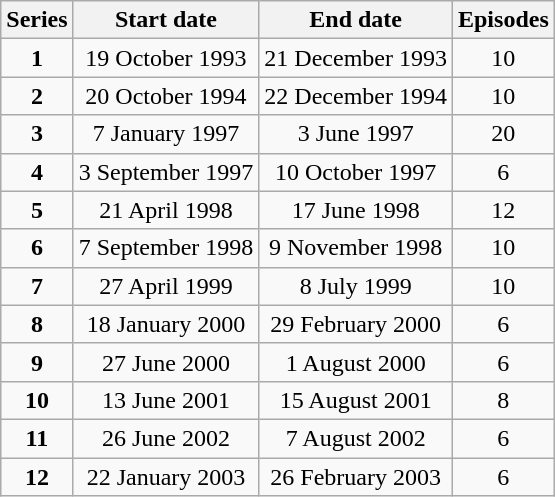<table class="wikitable" style="text-align:center;">
<tr>
<th>Series</th>
<th>Start date</th>
<th>End date</th>
<th>Episodes</th>
</tr>
<tr>
<td><strong>1</strong></td>
<td>19 October 1993</td>
<td>21 December 1993</td>
<td>10</td>
</tr>
<tr>
<td><strong>2</strong></td>
<td>20 October 1994</td>
<td>22 December 1994</td>
<td>10</td>
</tr>
<tr>
<td><strong>3</strong></td>
<td>7 January 1997</td>
<td>3 June 1997</td>
<td>20</td>
</tr>
<tr>
<td><strong>4</strong></td>
<td>3 September 1997</td>
<td>10 October 1997</td>
<td>6</td>
</tr>
<tr>
<td><strong>5</strong></td>
<td>21 April 1998</td>
<td>17 June 1998</td>
<td>12</td>
</tr>
<tr>
<td><strong>6</strong></td>
<td>7 September 1998</td>
<td>9 November 1998</td>
<td>10</td>
</tr>
<tr>
<td><strong>7</strong></td>
<td>27 April 1999</td>
<td>8 July 1999</td>
<td>10</td>
</tr>
<tr>
<td><strong>8</strong></td>
<td>18 January 2000</td>
<td>29 February 2000</td>
<td>6</td>
</tr>
<tr>
<td><strong>9</strong></td>
<td>27 June 2000</td>
<td>1 August 2000</td>
<td>6</td>
</tr>
<tr>
<td><strong>10</strong></td>
<td>13 June 2001</td>
<td>15 August 2001</td>
<td>8</td>
</tr>
<tr>
<td><strong>11</strong></td>
<td>26 June 2002</td>
<td>7 August 2002</td>
<td>6</td>
</tr>
<tr>
<td><strong>12</strong></td>
<td>22 January 2003</td>
<td>26 February 2003</td>
<td>6</td>
</tr>
</table>
